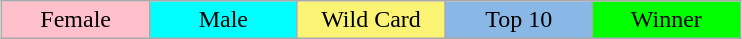<table class="wikitable" style="margin:1em auto; text-align:center;">
<tr>
<td style="background:pink;" width="15%">Female</td>
<td style="background:cyan;" width="15%">Male</td>
<td style="background:#FBF373;" width="15%">Wild Card</td>
<td style="background:#8AB8E6" width="15%">Top 10</td>
<td style="background:lime;" width="15%">Winner</td>
</tr>
</table>
